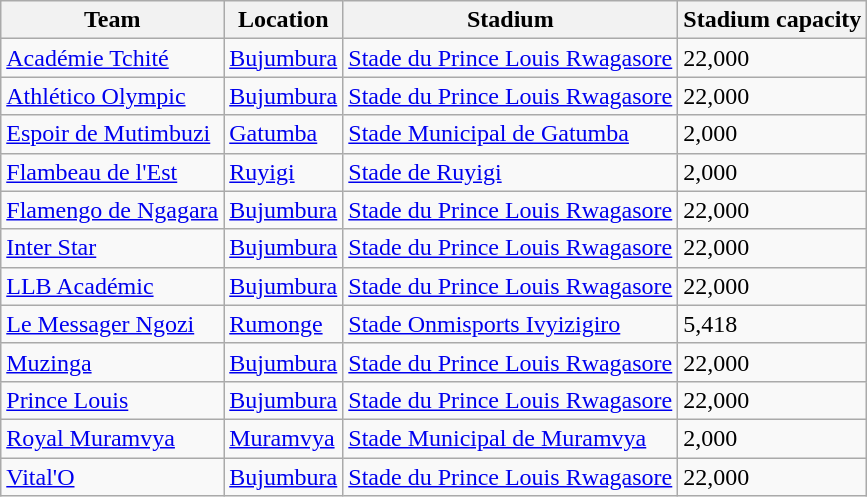<table class="wikitable sortable">
<tr>
<th>Team</th>
<th>Location</th>
<th>Stadium</th>
<th>Stadium capacity</th>
</tr>
<tr>
<td><a href='#'>Académie Tchité</a></td>
<td><a href='#'>Bujumbura</a></td>
<td><a href='#'>Stade du Prince Louis Rwagasore</a></td>
<td>22,000</td>
</tr>
<tr>
<td><a href='#'>Athlético Olympic</a></td>
<td><a href='#'>Bujumbura</a></td>
<td><a href='#'>Stade du Prince Louis Rwagasore</a></td>
<td>22,000</td>
</tr>
<tr>
<td><a href='#'>Espoir de Mutimbuzi</a></td>
<td><a href='#'>Gatumba</a></td>
<td><a href='#'>Stade Municipal de Gatumba</a></td>
<td>2,000</td>
</tr>
<tr>
<td><a href='#'>Flambeau de l'Est</a></td>
<td><a href='#'>Ruyigi</a></td>
<td><a href='#'>Stade de Ruyigi</a></td>
<td>2,000</td>
</tr>
<tr>
<td><a href='#'>Flamengo de Ngagara</a></td>
<td><a href='#'>Bujumbura</a></td>
<td><a href='#'>Stade du Prince Louis Rwagasore</a></td>
<td>22,000</td>
</tr>
<tr>
<td><a href='#'>Inter Star</a></td>
<td><a href='#'>Bujumbura</a></td>
<td><a href='#'>Stade du Prince Louis Rwagasore</a></td>
<td>22,000</td>
</tr>
<tr>
<td><a href='#'>LLB Académic</a></td>
<td><a href='#'>Bujumbura</a></td>
<td><a href='#'>Stade du Prince Louis Rwagasore</a></td>
<td>22,000</td>
</tr>
<tr>
<td><a href='#'>Le Messager Ngozi</a></td>
<td><a href='#'>Rumonge</a></td>
<td><a href='#'>Stade Onmisports Ivyizigiro</a></td>
<td>5,418</td>
</tr>
<tr>
<td><a href='#'>Muzinga</a></td>
<td><a href='#'>Bujumbura</a></td>
<td><a href='#'>Stade du Prince Louis Rwagasore</a></td>
<td>22,000</td>
</tr>
<tr>
<td><a href='#'>Prince Louis</a></td>
<td><a href='#'>Bujumbura</a></td>
<td><a href='#'>Stade du Prince Louis Rwagasore</a></td>
<td>22,000</td>
</tr>
<tr>
<td><a href='#'>Royal Muramvya</a></td>
<td><a href='#'>Muramvya</a></td>
<td><a href='#'>Stade Municipal de Muramvya</a></td>
<td>2,000</td>
</tr>
<tr>
<td><a href='#'>Vital'O</a></td>
<td><a href='#'>Bujumbura</a></td>
<td><a href='#'>Stade du Prince Louis Rwagasore</a></td>
<td>22,000</td>
</tr>
</table>
